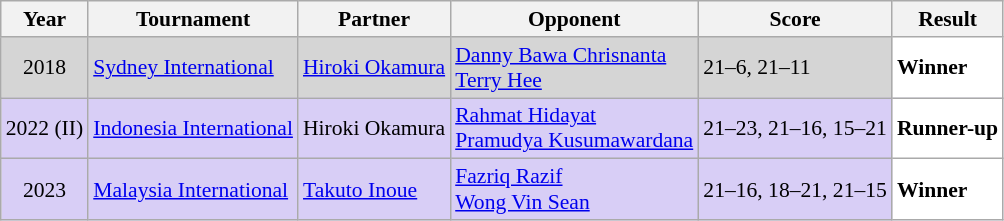<table class="sortable wikitable" style="font-size: 90%;">
<tr>
<th>Year</th>
<th>Tournament</th>
<th>Partner</th>
<th>Opponent</th>
<th>Score</th>
<th>Result</th>
</tr>
<tr style="background:#D5D5D5">
<td align="center">2018</td>
<td align="left"><a href='#'>Sydney International</a></td>
<td align="left"> <a href='#'>Hiroki Okamura</a></td>
<td align="left"> <a href='#'>Danny Bawa Chrisnanta</a><br> <a href='#'>Terry Hee</a></td>
<td align="left">21–6, 21–11</td>
<td style="text-align:left; background:white"> <strong>Winner</strong></td>
</tr>
<tr style="background:#D8CEF6">
<td align="center">2022 (II)</td>
<td align="left"><a href='#'>Indonesia International</a></td>
<td align="left"> Hiroki Okamura</td>
<td align="left"> <a href='#'>Rahmat Hidayat</a><br> <a href='#'>Pramudya Kusumawardana</a></td>
<td align="left">21–23, 21–16, 15–21</td>
<td style="text-align:left; background:white"> <strong>Runner-up</strong></td>
</tr>
<tr style="background:#D8CEF6">
<td align="center">2023</td>
<td align="left"><a href='#'>Malaysia International</a></td>
<td align="left"> <a href='#'>Takuto Inoue</a></td>
<td align="left"> <a href='#'>Fazriq Razif</a><br> <a href='#'>Wong Vin Sean</a></td>
<td align="left">21–16, 18–21, 21–15</td>
<td style="text-align:left; background:white"> <strong>Winner</strong></td>
</tr>
</table>
